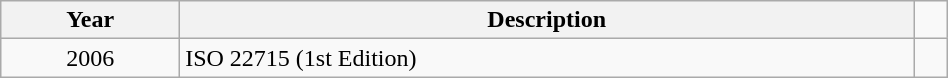<table class = "wikitable" font-size = 95%; width = 50%; background-color = transparent>
<tr>
<th>Year</th>
<th>Description</th>
</tr>
<tr>
<td align = "center">2006</td>
<td>ISO 22715 (1st Edition)</td>
<td></td>
</tr>
</table>
